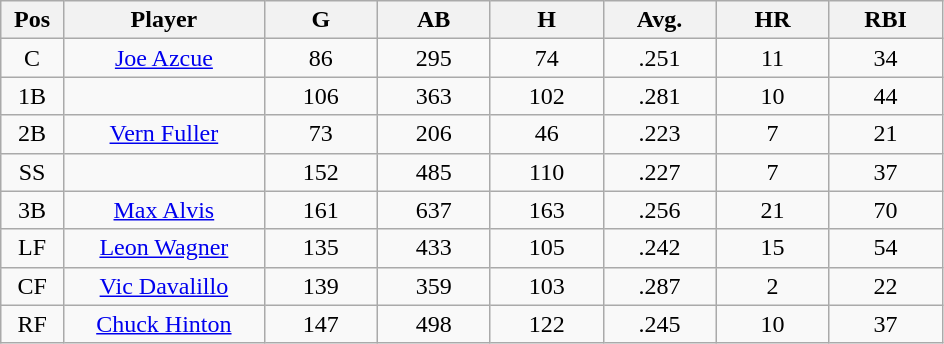<table class="wikitable sortable">
<tr>
<th bgcolor="#DDDDFF" width="5%">Pos</th>
<th bgcolor="#DDDDFF" width="16%">Player</th>
<th bgcolor="#DDDDFF" width="9%">G</th>
<th bgcolor="#DDDDFF" width="9%">AB</th>
<th bgcolor="#DDDDFF" width="9%">H</th>
<th bgcolor="#DDDDFF" width="9%">Avg.</th>
<th bgcolor="#DDDDFF" width="9%">HR</th>
<th bgcolor="#DDDDFF" width="9%">RBI</th>
</tr>
<tr align="center">
<td>C</td>
<td><a href='#'>Joe Azcue</a></td>
<td>86</td>
<td>295</td>
<td>74</td>
<td>.251</td>
<td>11</td>
<td>34</td>
</tr>
<tr align="center">
<td>1B</td>
<td></td>
<td>106</td>
<td>363</td>
<td>102</td>
<td>.281</td>
<td>10</td>
<td>44</td>
</tr>
<tr align="center">
<td>2B</td>
<td><a href='#'>Vern Fuller</a></td>
<td>73</td>
<td>206</td>
<td>46</td>
<td>.223</td>
<td>7</td>
<td>21</td>
</tr>
<tr align="center">
<td>SS</td>
<td></td>
<td>152</td>
<td>485</td>
<td>110</td>
<td>.227</td>
<td>7</td>
<td>37</td>
</tr>
<tr align="center">
<td>3B</td>
<td><a href='#'>Max Alvis</a></td>
<td>161</td>
<td>637</td>
<td>163</td>
<td>.256</td>
<td>21</td>
<td>70</td>
</tr>
<tr align="center">
<td>LF</td>
<td><a href='#'>Leon Wagner</a></td>
<td>135</td>
<td>433</td>
<td>105</td>
<td>.242</td>
<td>15</td>
<td>54</td>
</tr>
<tr align="center">
<td>CF</td>
<td><a href='#'>Vic Davalillo</a></td>
<td>139</td>
<td>359</td>
<td>103</td>
<td>.287</td>
<td>2</td>
<td>22</td>
</tr>
<tr align="center">
<td>RF</td>
<td><a href='#'>Chuck Hinton</a></td>
<td>147</td>
<td>498</td>
<td>122</td>
<td>.245</td>
<td>10</td>
<td>37</td>
</tr>
</table>
